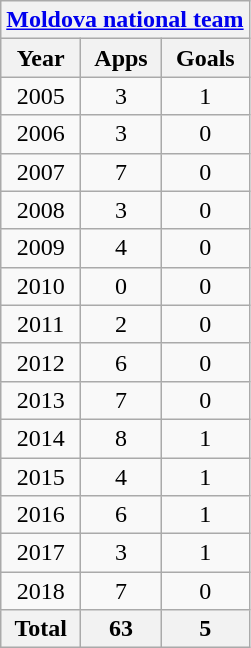<table class="wikitable" style="text-align:center">
<tr>
<th colspan=3><a href='#'>Moldova national team</a></th>
</tr>
<tr>
<th>Year</th>
<th>Apps</th>
<th>Goals</th>
</tr>
<tr>
<td>2005</td>
<td>3</td>
<td>1</td>
</tr>
<tr>
<td>2006</td>
<td>3</td>
<td>0</td>
</tr>
<tr>
<td>2007</td>
<td>7</td>
<td>0</td>
</tr>
<tr>
<td>2008</td>
<td>3</td>
<td>0</td>
</tr>
<tr>
<td>2009</td>
<td>4</td>
<td>0</td>
</tr>
<tr>
<td>2010</td>
<td>0</td>
<td>0</td>
</tr>
<tr>
<td>2011</td>
<td>2</td>
<td>0</td>
</tr>
<tr>
<td>2012</td>
<td>6</td>
<td>0</td>
</tr>
<tr>
<td>2013</td>
<td>7</td>
<td>0</td>
</tr>
<tr>
<td>2014</td>
<td>8</td>
<td>1</td>
</tr>
<tr>
<td>2015</td>
<td>4</td>
<td>1</td>
</tr>
<tr>
<td>2016</td>
<td>6</td>
<td>1</td>
</tr>
<tr>
<td>2017</td>
<td>3</td>
<td>1</td>
</tr>
<tr>
<td>2018</td>
<td>7</td>
<td>0</td>
</tr>
<tr>
<th>Total</th>
<th>63</th>
<th>5</th>
</tr>
</table>
